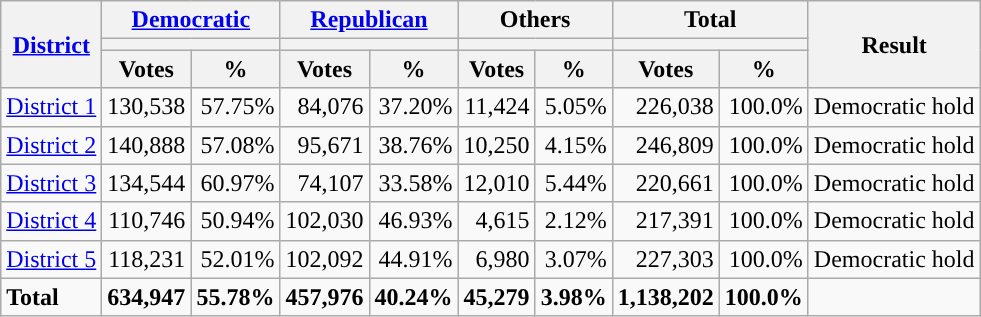<table class="wikitable plainrowheaders sortable" style="font-size:100%; text-align:right;">
<tr>
<th scope=col rowspan=3><a href='#'>District</a></th>
<th scope=col colspan=2><a href='#'>Democratic</a></th>
<th scope=col colspan=2><a href='#'>Republican</a></th>
<th scope=col colspan=2>Others</th>
<th scope=col colspan=2>Total</th>
<th scope=col rowspan=3>Result</th>
</tr>
<tr>
<th scope=col colspan=2 style="background:"></th>
<th scope=col colspan=2 style="background:"></th>
<th scope=col colspan=2></th>
<th scope=col colspan=2></th>
</tr>
<tr>
<th scope=col data-sort-type="number">Votes</th>
<th scope=col data-sort-type="number">%</th>
<th scope=col data-sort-type="number">Votes</th>
<th scope=col data-sort-type="number">%</th>
<th scope=col data-sort-type="number">Votes</th>
<th scope=col data-sort-type="number">%</th>
<th scope=col data-sort-type="number">Votes</th>
<th scope=col data-sort-type="number">%</th>
</tr>
<tr>
<td align=left><a href='#'>District 1</a></td>
<td>130,538</td>
<td>57.75%</td>
<td>84,076</td>
<td>37.20%</td>
<td>11,424</td>
<td>5.05%</td>
<td>226,038</td>
<td>100.0%</td>
<td align=left>Democratic hold</td>
</tr>
<tr>
<td align=left><a href='#'>District 2</a></td>
<td>140,888</td>
<td>57.08%</td>
<td>95,671</td>
<td>38.76%</td>
<td>10,250</td>
<td>4.15%</td>
<td>246,809</td>
<td>100.0%</td>
<td align=left>Democratic hold</td>
</tr>
<tr>
<td align=left><a href='#'>District 3</a></td>
<td>134,544</td>
<td>60.97%</td>
<td>74,107</td>
<td>33.58%</td>
<td>12,010</td>
<td>5.44%</td>
<td>220,661</td>
<td>100.0%</td>
<td align=left>Democratic hold</td>
</tr>
<tr>
<td align=left><a href='#'>District 4</a></td>
<td>110,746</td>
<td>50.94%</td>
<td>102,030</td>
<td>46.93%</td>
<td>4,615</td>
<td>2.12%</td>
<td>217,391</td>
<td>100.0%</td>
<td align=left>Democratic hold</td>
</tr>
<tr>
<td align=left><a href='#'>District 5</a></td>
<td>118,231</td>
<td>52.01%</td>
<td>102,092</td>
<td>44.91%</td>
<td>6,980</td>
<td>3.07%</td>
<td>227,303</td>
<td>100.0%</td>
<td align=left>Democratic hold</td>
</tr>
<tr class="sortbottom" style="font-weight:bold">
<td align=left>Total</td>
<td>634,947</td>
<td>55.78%</td>
<td>457,976</td>
<td>40.24%</td>
<td>45,279</td>
<td>3.98%</td>
<td>1,138,202</td>
<td>100.0%</td>
<td></td>
</tr>
</table>
